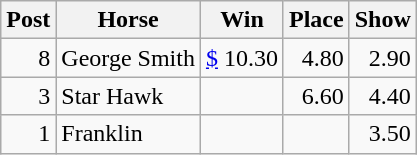<table class="wikitable" border="1">
<tr>
<th>Post</th>
<th>Horse</th>
<th>Win</th>
<th>Place</th>
<th>Show</th>
</tr>
<tr>
<td align="right">8</td>
<td>George Smith</td>
<td align="right"><a href='#'>$</a> 10.30</td>
<td align="right">4.80</td>
<td align="right">2.90</td>
</tr>
<tr>
<td align="right">3</td>
<td>Star Hawk</td>
<td></td>
<td align="right">6.60</td>
<td align="right">4.40</td>
</tr>
<tr>
<td align="right">1</td>
<td>Franklin</td>
<td></td>
<td></td>
<td align="right">3.50</td>
</tr>
</table>
